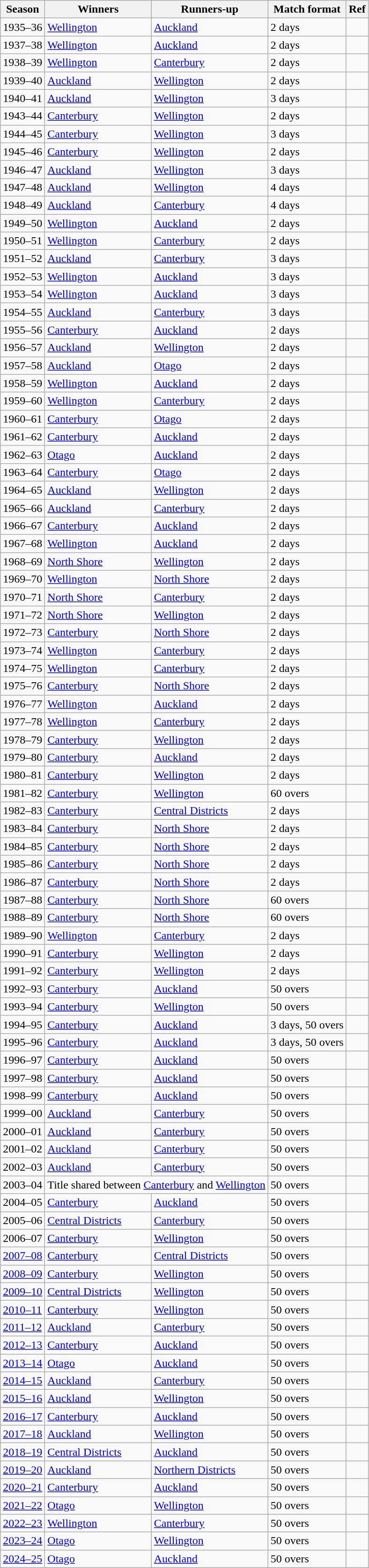<table class="wikitable">
<tr>
<th>Season</th>
<th>Winners</th>
<th>Runners-up</th>
<th>Match format</th>
<th>Ref</th>
</tr>
<tr>
<td>1935–36</td>
<td><a href='#'>Wellington</a></td>
<td><a href='#'>Auckland</a></td>
<td>2 days</td>
<td></td>
</tr>
<tr>
<td>1937–38</td>
<td><a href='#'>Wellington</a></td>
<td><a href='#'>Auckland</a></td>
<td>2 days</td>
<td></td>
</tr>
<tr>
<td>1938–39</td>
<td><a href='#'>Wellington</a></td>
<td><a href='#'>Canterbury</a></td>
<td>2 days</td>
<td></td>
</tr>
<tr>
<td>1939–40</td>
<td><a href='#'>Auckland</a></td>
<td><a href='#'>Wellington</a></td>
<td>2 days</td>
<td></td>
</tr>
<tr>
<td>1940–41</td>
<td><a href='#'>Auckland</a></td>
<td><a href='#'>Wellington</a></td>
<td>3 days</td>
<td></td>
</tr>
<tr>
<td>1943–44</td>
<td><a href='#'>Canterbury</a></td>
<td><a href='#'>Wellington</a></td>
<td>2 days</td>
<td></td>
</tr>
<tr>
<td>1944–45</td>
<td><a href='#'>Canterbury</a></td>
<td><a href='#'>Wellington</a></td>
<td>3 days</td>
<td></td>
</tr>
<tr>
<td>1945–46</td>
<td><a href='#'>Canterbury</a></td>
<td><a href='#'>Wellington</a></td>
<td>2 days</td>
<td></td>
</tr>
<tr>
<td>1946–47</td>
<td><a href='#'>Auckland</a></td>
<td><a href='#'>Wellington</a></td>
<td>3 days</td>
<td></td>
</tr>
<tr>
<td>1947–48</td>
<td><a href='#'>Auckland</a></td>
<td><a href='#'>Wellington</a></td>
<td>4 days</td>
<td></td>
</tr>
<tr>
<td>1948–49</td>
<td><a href='#'>Auckland</a></td>
<td><a href='#'>Canterbury</a></td>
<td>4 days</td>
<td></td>
</tr>
<tr>
<td>1949–50</td>
<td><a href='#'>Wellington</a></td>
<td><a href='#'>Auckland</a></td>
<td>2 days</td>
<td></td>
</tr>
<tr>
<td>1950–51</td>
<td><a href='#'>Wellington</a></td>
<td><a href='#'>Canterbury</a></td>
<td>2 days</td>
<td></td>
</tr>
<tr>
<td>1951–52</td>
<td><a href='#'>Auckland</a></td>
<td><a href='#'>Canterbury</a></td>
<td>3 days</td>
<td></td>
</tr>
<tr>
<td>1952–53</td>
<td><a href='#'>Wellington</a></td>
<td><a href='#'>Auckland</a></td>
<td>3 days</td>
<td></td>
</tr>
<tr>
<td>1953–54</td>
<td><a href='#'>Wellington</a></td>
<td><a href='#'>Auckland</a></td>
<td>3 days</td>
<td></td>
</tr>
<tr>
<td>1954–55</td>
<td><a href='#'>Auckland</a></td>
<td><a href='#'>Canterbury</a></td>
<td>3 days</td>
<td></td>
</tr>
<tr>
<td>1955–56</td>
<td><a href='#'>Canterbury</a></td>
<td><a href='#'>Auckland</a></td>
<td>2 days</td>
<td></td>
</tr>
<tr>
<td>1956–57</td>
<td><a href='#'>Auckland</a></td>
<td><a href='#'>Wellington</a></td>
<td>2 days</td>
<td></td>
</tr>
<tr>
<td>1957–58</td>
<td><a href='#'>Auckland</a></td>
<td><a href='#'>Otago</a></td>
<td>2 days</td>
<td></td>
</tr>
<tr>
<td>1958–59</td>
<td><a href='#'>Wellington</a></td>
<td><a href='#'>Auckland</a></td>
<td>2 days</td>
<td></td>
</tr>
<tr>
<td>1959–60</td>
<td><a href='#'>Wellington</a></td>
<td><a href='#'>Canterbury</a></td>
<td>2 days</td>
<td></td>
</tr>
<tr>
<td>1960–61</td>
<td><a href='#'>Canterbury</a></td>
<td><a href='#'>Otago</a></td>
<td>2 days</td>
<td></td>
</tr>
<tr>
<td>1961–62</td>
<td><a href='#'>Canterbury</a></td>
<td><a href='#'>Auckland</a></td>
<td>2 days</td>
<td></td>
</tr>
<tr>
<td>1962–63</td>
<td><a href='#'>Otago</a></td>
<td><a href='#'>Auckland</a></td>
<td>2 days</td>
<td></td>
</tr>
<tr>
<td>1963–64</td>
<td><a href='#'>Canterbury</a></td>
<td><a href='#'>Otago</a></td>
<td>2 days</td>
<td></td>
</tr>
<tr>
<td>1964–65</td>
<td><a href='#'>Auckland</a></td>
<td><a href='#'>Wellington</a></td>
<td>2 days</td>
<td></td>
</tr>
<tr>
<td>1965–66</td>
<td><a href='#'>Auckland</a></td>
<td><a href='#'>Canterbury</a></td>
<td>2 days</td>
<td></td>
</tr>
<tr>
<td>1966–67</td>
<td><a href='#'>Canterbury</a></td>
<td><a href='#'>Auckland</a></td>
<td>2 days</td>
<td></td>
</tr>
<tr>
<td>1967–68</td>
<td><a href='#'>Wellington</a></td>
<td><a href='#'>Auckland</a></td>
<td>2 days</td>
<td></td>
</tr>
<tr>
<td>1968–69</td>
<td><a href='#'>North Shore</a></td>
<td><a href='#'>Wellington</a></td>
<td>2 days</td>
<td></td>
</tr>
<tr>
<td>1969–70</td>
<td><a href='#'>Wellington</a></td>
<td><a href='#'>North Shore</a></td>
<td>2 days</td>
<td></td>
</tr>
<tr>
<td>1970–71</td>
<td><a href='#'>North Shore</a></td>
<td><a href='#'>Canterbury</a></td>
<td>2 days</td>
<td></td>
</tr>
<tr>
<td>1971–72</td>
<td><a href='#'>North Shore</a></td>
<td><a href='#'>Wellington</a></td>
<td>2 days</td>
<td></td>
</tr>
<tr>
<td>1972–73</td>
<td><a href='#'>Canterbury</a></td>
<td><a href='#'>North Shore</a></td>
<td>2 days</td>
<td></td>
</tr>
<tr>
<td>1973–74</td>
<td><a href='#'>Wellington</a></td>
<td><a href='#'>Canterbury</a></td>
<td>2 days</td>
<td></td>
</tr>
<tr>
<td>1974–75</td>
<td><a href='#'>Wellington</a></td>
<td><a href='#'>Canterbury</a></td>
<td>2 days</td>
<td></td>
</tr>
<tr>
<td>1975–76</td>
<td><a href='#'>Canterbury</a></td>
<td><a href='#'>North Shore</a></td>
<td>2 days</td>
<td></td>
</tr>
<tr>
<td>1976–77</td>
<td><a href='#'>Wellington</a></td>
<td><a href='#'>Auckland</a></td>
<td>2 days</td>
<td></td>
</tr>
<tr>
<td>1977–78</td>
<td><a href='#'>Wellington</a></td>
<td><a href='#'>Canterbury</a></td>
<td>2 days</td>
<td></td>
</tr>
<tr>
<td>1978–79</td>
<td><a href='#'>Canterbury</a></td>
<td><a href='#'>Wellington</a></td>
<td>2 days</td>
<td></td>
</tr>
<tr>
<td>1979–80</td>
<td><a href='#'>Canterbury</a></td>
<td><a href='#'>Auckland</a></td>
<td>2 days</td>
<td></td>
</tr>
<tr>
<td>1980–81</td>
<td><a href='#'>Canterbury</a></td>
<td><a href='#'>Wellington</a></td>
<td>2 days</td>
<td></td>
</tr>
<tr>
<td>1981–82</td>
<td><a href='#'>Canterbury</a></td>
<td><a href='#'>Wellington</a></td>
<td>60 overs</td>
<td></td>
</tr>
<tr>
<td>1982–83</td>
<td><a href='#'>Canterbury</a></td>
<td><a href='#'>Central Districts</a></td>
<td>2 days</td>
<td></td>
</tr>
<tr>
<td>1983–84</td>
<td><a href='#'>Canterbury</a></td>
<td><a href='#'>North Shore</a></td>
<td>2 days</td>
<td></td>
</tr>
<tr>
<td>1984–85</td>
<td><a href='#'>Canterbury</a></td>
<td><a href='#'>North Shore</a></td>
<td>2 days</td>
<td></td>
</tr>
<tr>
<td>1985–86</td>
<td><a href='#'>Canterbury</a></td>
<td><a href='#'>North Shore</a></td>
<td>2 days</td>
<td></td>
</tr>
<tr>
<td>1986–87</td>
<td><a href='#'>Canterbury</a></td>
<td><a href='#'>North Shore</a></td>
<td>2 days</td>
<td></td>
</tr>
<tr>
<td>1987–88</td>
<td><a href='#'>Canterbury</a></td>
<td><a href='#'>North Shore</a></td>
<td>60 overs</td>
<td></td>
</tr>
<tr>
<td>1988–89</td>
<td><a href='#'>Canterbury</a></td>
<td><a href='#'>North Shore</a></td>
<td>60 overs</td>
<td></td>
</tr>
<tr>
<td>1989–90</td>
<td><a href='#'>Wellington</a></td>
<td><a href='#'>Canterbury</a></td>
<td>2 days</td>
<td></td>
</tr>
<tr>
<td>1990–91</td>
<td><a href='#'>Canterbury</a></td>
<td><a href='#'>Wellington</a></td>
<td>2 days</td>
<td></td>
</tr>
<tr>
<td>1991–92</td>
<td><a href='#'>Canterbury</a></td>
<td><a href='#'>Wellington</a></td>
<td>2 days</td>
<td></td>
</tr>
<tr>
<td>1992–93</td>
<td><a href='#'>Canterbury</a></td>
<td><a href='#'>Auckland</a></td>
<td>50 overs</td>
<td></td>
</tr>
<tr>
<td>1993–94</td>
<td><a href='#'>Canterbury</a></td>
<td><a href='#'>Wellington</a></td>
<td>50 overs</td>
<td></td>
</tr>
<tr>
<td>1994–95</td>
<td><a href='#'>Canterbury</a></td>
<td><a href='#'>Auckland</a></td>
<td>3 days, 50 overs</td>
<td></td>
</tr>
<tr>
<td>1995–96</td>
<td><a href='#'>Canterbury</a></td>
<td><a href='#'>Auckland</a></td>
<td>3 days, 50 overs</td>
<td></td>
</tr>
<tr>
<td>1996–97</td>
<td><a href='#'>Canterbury</a></td>
<td><a href='#'>Auckland</a></td>
<td>50 overs</td>
<td></td>
</tr>
<tr>
<td>1997–98</td>
<td><a href='#'>Canterbury</a></td>
<td><a href='#'>Auckland</a></td>
<td>50 overs</td>
<td></td>
</tr>
<tr>
<td>1998–99</td>
<td><a href='#'>Canterbury</a></td>
<td><a href='#'>Auckland</a></td>
<td>50 overs</td>
<td></td>
</tr>
<tr>
<td>1999–00</td>
<td><a href='#'>Auckland</a></td>
<td><a href='#'>Canterbury</a></td>
<td>50 overs</td>
<td></td>
</tr>
<tr>
<td>2000–01</td>
<td><a href='#'>Auckland</a></td>
<td><a href='#'>Canterbury</a></td>
<td>50 overs</td>
<td></td>
</tr>
<tr>
<td>2001–02</td>
<td><a href='#'>Auckland</a></td>
<td><a href='#'>Canterbury</a></td>
<td>50 overs</td>
<td></td>
</tr>
<tr>
<td>2002–03</td>
<td><a href='#'>Auckland</a></td>
<td><a href='#'>Canterbury</a></td>
<td>50 overs</td>
<td></td>
</tr>
<tr>
<td>2003–04</td>
<td colspan="2" align="center">Title shared between <a href='#'>Canterbury</a> and <a href='#'>Wellington</a></td>
<td>50 overs</td>
<td></td>
</tr>
<tr>
<td>2004–05</td>
<td><a href='#'>Canterbury</a></td>
<td><a href='#'>Auckland</a></td>
<td>50 overs</td>
<td></td>
</tr>
<tr>
<td>2005–06</td>
<td><a href='#'>Central Districts</a></td>
<td><a href='#'>Canterbury</a></td>
<td>50 overs</td>
<td></td>
</tr>
<tr>
<td>2006–07</td>
<td><a href='#'>Canterbury</a></td>
<td><a href='#'>Wellington</a></td>
<td>50 overs</td>
<td></td>
</tr>
<tr>
<td><a href='#'>2007–08</a></td>
<td><a href='#'>Canterbury</a></td>
<td><a href='#'>Central Districts</a></td>
<td>50 overs</td>
<td></td>
</tr>
<tr>
<td><a href='#'>2008–09</a></td>
<td><a href='#'>Canterbury</a></td>
<td><a href='#'>Wellington</a></td>
<td>50 overs</td>
<td></td>
</tr>
<tr>
<td><a href='#'>2009–10</a></td>
<td><a href='#'>Central Districts</a></td>
<td><a href='#'>Wellington</a></td>
<td>50 overs</td>
<td></td>
</tr>
<tr>
<td><a href='#'>2010–11</a></td>
<td><a href='#'>Canterbury</a></td>
<td><a href='#'>Wellington</a></td>
<td>50 overs</td>
<td></td>
</tr>
<tr>
<td><a href='#'>2011–12</a></td>
<td><a href='#'>Auckland</a></td>
<td><a href='#'>Canterbury</a></td>
<td>50 overs</td>
<td></td>
</tr>
<tr>
<td><a href='#'>2012–13</a></td>
<td><a href='#'>Canterbury</a></td>
<td><a href='#'>Auckland</a></td>
<td>50 overs</td>
<td></td>
</tr>
<tr>
<td><a href='#'>2013–14</a></td>
<td><a href='#'>Otago</a></td>
<td><a href='#'>Auckland</a></td>
<td>50 overs</td>
<td></td>
</tr>
<tr>
<td><a href='#'>2014–15</a></td>
<td><a href='#'>Auckland</a></td>
<td><a href='#'>Canterbury</a></td>
<td>50 overs</td>
<td></td>
</tr>
<tr>
<td><a href='#'>2015–16</a></td>
<td><a href='#'>Auckland</a></td>
<td><a href='#'>Wellington</a></td>
<td>50 overs</td>
<td></td>
</tr>
<tr>
<td><a href='#'>2016–17</a></td>
<td><a href='#'>Canterbury</a></td>
<td><a href='#'>Auckland</a></td>
<td>50 overs</td>
<td></td>
</tr>
<tr>
<td><a href='#'>2017–18</a></td>
<td><a href='#'>Auckland</a></td>
<td><a href='#'>Wellington</a></td>
<td>50 overs</td>
<td></td>
</tr>
<tr>
<td><a href='#'>2018–19</a></td>
<td><a href='#'>Central Districts</a></td>
<td><a href='#'>Auckland</a></td>
<td>50 overs</td>
<td></td>
</tr>
<tr>
<td><a href='#'>2019–20</a></td>
<td><a href='#'>Auckland</a></td>
<td><a href='#'>Northern Districts</a></td>
<td>50 overs</td>
<td></td>
</tr>
<tr>
<td><a href='#'>2020–21</a></td>
<td><a href='#'>Canterbury</a></td>
<td><a href='#'>Auckland</a></td>
<td>50 overs</td>
<td></td>
</tr>
<tr>
<td><a href='#'>2021–22</a></td>
<td><a href='#'>Otago</a></td>
<td><a href='#'>Wellington</a></td>
<td>50 overs</td>
<td></td>
</tr>
<tr>
<td><a href='#'>2022–23</a></td>
<td><a href='#'>Wellington</a></td>
<td><a href='#'>Canterbury</a></td>
<td>50 overs</td>
<td></td>
</tr>
<tr>
<td><a href='#'>2023–24</a></td>
<td><a href='#'>Otago</a></td>
<td><a href='#'>Wellington</a></td>
<td>50 overs</td>
<td></td>
</tr>
<tr>
<td><a href='#'>2024–25</a></td>
<td><a href='#'>Otago</a></td>
<td><a href='#'>Auckland</a></td>
<td>50 overs</td>
<td></td>
</tr>
</table>
